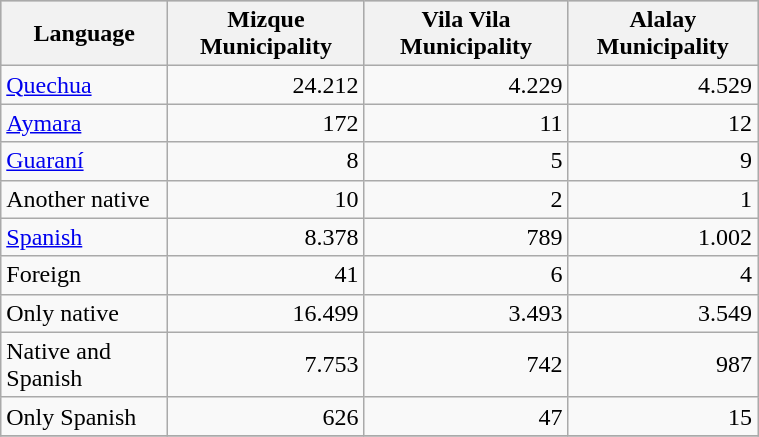<table class="wikitable" border="1" style="width:40%;">
<tr bgcolor=silver>
<th><strong>Language</strong></th>
<th><strong>Mizque Municipality</strong></th>
<th><strong>Vila Vila Municipality</strong></th>
<th><strong>Alalay Municipality</strong></th>
</tr>
<tr>
<td><a href='#'>Quechua</a></td>
<td align="right">24.212</td>
<td align="right">4.229</td>
<td align="right">4.529</td>
</tr>
<tr>
<td><a href='#'>Aymara</a></td>
<td align="right">172</td>
<td align="right">11</td>
<td align="right">12</td>
</tr>
<tr>
<td><a href='#'>Guaraní</a></td>
<td align="right">8</td>
<td align="right">5</td>
<td align="right">9</td>
</tr>
<tr>
<td>Another native</td>
<td align="right">10</td>
<td align="right">2</td>
<td align="right">1</td>
</tr>
<tr>
<td><a href='#'>Spanish</a></td>
<td align="right">8.378</td>
<td align="right">789</td>
<td align="right">1.002</td>
</tr>
<tr>
<td>Foreign</td>
<td align="right">41</td>
<td align="right">6</td>
<td align="right">4</td>
</tr>
<tr>
<td>Only native</td>
<td align="right">16.499</td>
<td align="right">3.493</td>
<td align="right">3.549</td>
</tr>
<tr>
<td>Native and Spanish</td>
<td align="right">7.753</td>
<td align="right">742</td>
<td align="right">987</td>
</tr>
<tr>
<td>Only Spanish</td>
<td align="right">626</td>
<td align="right">47</td>
<td align="right">15</td>
</tr>
<tr>
</tr>
</table>
